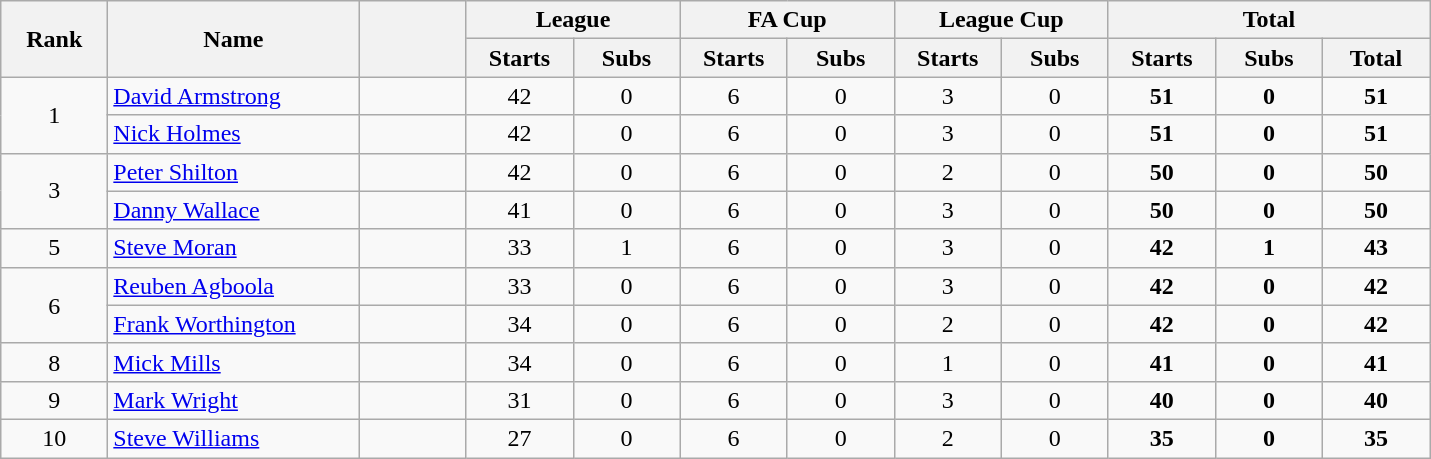<table class="wikitable plainrowheaders" style="text-align:center;">
<tr>
<th scope="col" rowspan="2" style="width:4em;">Rank</th>
<th scope="col" rowspan="2" style="width:10em;">Name</th>
<th scope="col" rowspan="2" style="width:4em;"></th>
<th scope="col" colspan="2">League</th>
<th scope="col" colspan="2">FA Cup</th>
<th scope="col" colspan="2">League Cup</th>
<th scope="col" colspan="3">Total</th>
</tr>
<tr>
<th scope="col" style="width:4em;">Starts</th>
<th scope="col" style="width:4em;">Subs</th>
<th scope="col" style="width:4em;">Starts</th>
<th scope="col" style="width:4em;">Subs</th>
<th scope="col" style="width:4em;">Starts</th>
<th scope="col" style="width:4em;">Subs</th>
<th scope="col" style="width:4em;">Starts</th>
<th scope="col" style="width:4em;">Subs</th>
<th scope="col" style="width:4em;">Total</th>
</tr>
<tr>
<td rowspan="2">1</td>
<td align="left"><a href='#'>David Armstrong</a></td>
<td></td>
<td>42</td>
<td>0</td>
<td>6</td>
<td>0</td>
<td>3</td>
<td>0</td>
<td><strong>51</strong></td>
<td><strong>0</strong></td>
<td><strong>51</strong></td>
</tr>
<tr>
<td align="left"><a href='#'>Nick Holmes</a></td>
<td></td>
<td>42</td>
<td>0</td>
<td>6</td>
<td>0</td>
<td>3</td>
<td>0</td>
<td><strong>51</strong></td>
<td><strong>0</strong></td>
<td><strong>51</strong></td>
</tr>
<tr>
<td rowspan="2">3</td>
<td align="left"><a href='#'>Peter Shilton</a></td>
<td></td>
<td>42</td>
<td>0</td>
<td>6</td>
<td>0</td>
<td>2</td>
<td>0</td>
<td><strong>50</strong></td>
<td><strong>0</strong></td>
<td><strong>50</strong></td>
</tr>
<tr>
<td align="left"><a href='#'>Danny Wallace</a></td>
<td></td>
<td>41</td>
<td>0</td>
<td>6</td>
<td>0</td>
<td>3</td>
<td>0</td>
<td><strong>50</strong></td>
<td><strong>0</strong></td>
<td><strong>50</strong></td>
</tr>
<tr>
<td>5</td>
<td align="left"><a href='#'>Steve Moran</a></td>
<td></td>
<td>33</td>
<td>1</td>
<td>6</td>
<td>0</td>
<td>3</td>
<td>0</td>
<td><strong>42</strong></td>
<td><strong>1</strong></td>
<td><strong>43</strong></td>
</tr>
<tr>
<td rowspan="2">6</td>
<td align="left"><a href='#'>Reuben Agboola</a></td>
<td></td>
<td>33</td>
<td>0</td>
<td>6</td>
<td>0</td>
<td>3</td>
<td>0</td>
<td><strong>42</strong></td>
<td><strong>0</strong></td>
<td><strong>42</strong></td>
</tr>
<tr>
<td align="left"><a href='#'>Frank Worthington</a></td>
<td></td>
<td>34</td>
<td>0</td>
<td>6</td>
<td>0</td>
<td>2</td>
<td>0</td>
<td><strong>42</strong></td>
<td><strong>0</strong></td>
<td><strong>42</strong></td>
</tr>
<tr>
<td>8</td>
<td align="left"><a href='#'>Mick Mills</a></td>
<td></td>
<td>34</td>
<td>0</td>
<td>6</td>
<td>0</td>
<td>1</td>
<td>0</td>
<td><strong>41</strong></td>
<td><strong>0</strong></td>
<td><strong>41</strong></td>
</tr>
<tr>
<td>9</td>
<td align="left"><a href='#'>Mark Wright</a></td>
<td></td>
<td>31</td>
<td>0</td>
<td>6</td>
<td>0</td>
<td>3</td>
<td>0</td>
<td><strong>40</strong></td>
<td><strong>0</strong></td>
<td><strong>40</strong></td>
</tr>
<tr>
<td>10</td>
<td align="left"><a href='#'>Steve Williams</a></td>
<td></td>
<td>27</td>
<td>0</td>
<td>6</td>
<td>0</td>
<td>2</td>
<td>0</td>
<td><strong>35</strong></td>
<td><strong>0</strong></td>
<td><strong>35</strong></td>
</tr>
</table>
